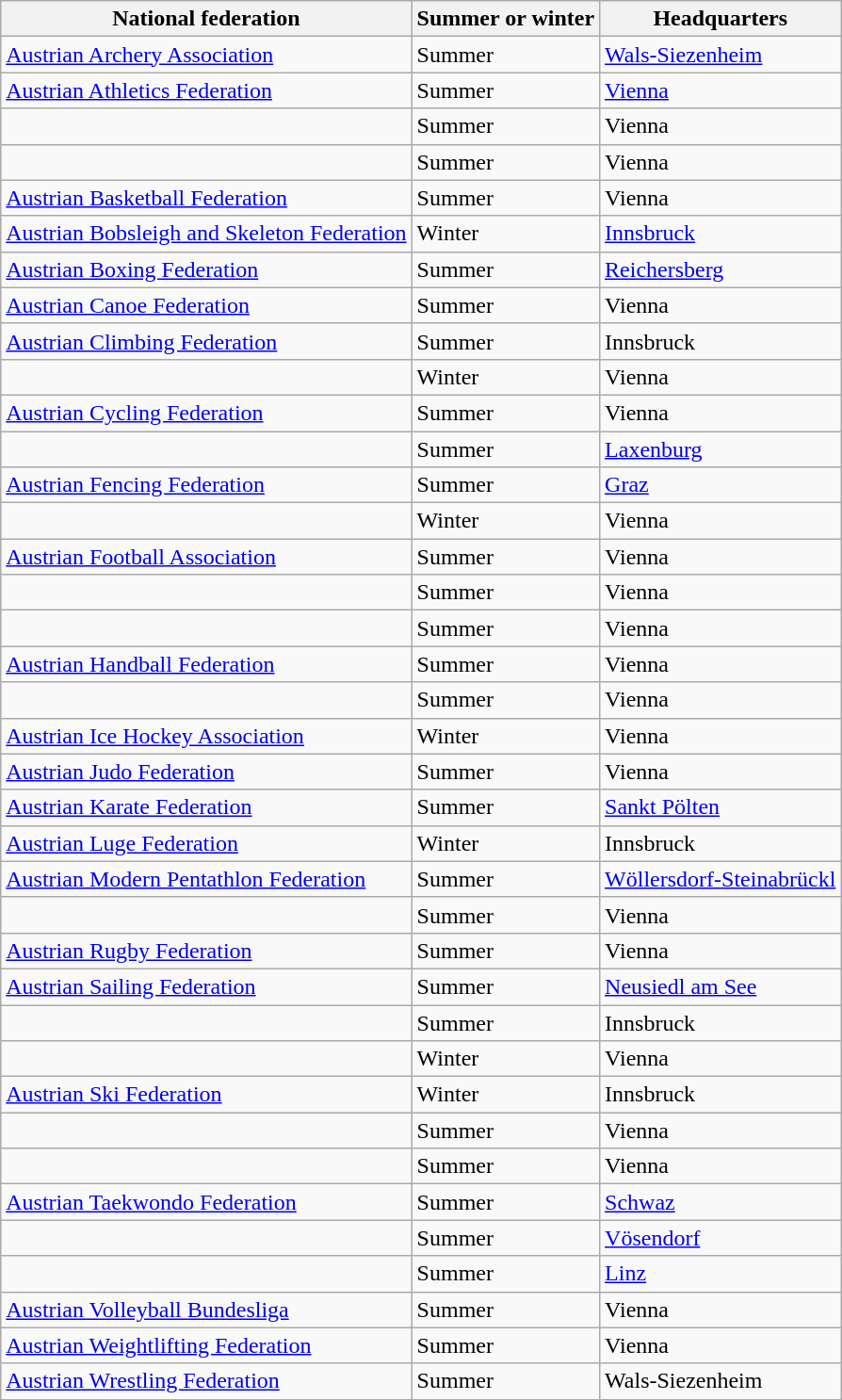<table class="wikitable sortable">
<tr>
<th>National federation</th>
<th>Summer or winter</th>
<th>Headquarters</th>
</tr>
<tr>
<td><a href='#'>Austrian Archery Association</a></td>
<td>Summer</td>
<td><a href='#'>Wals-Siezenheim</a></td>
</tr>
<tr>
<td><a href='#'>Austrian Athletics Federation</a></td>
<td>Summer</td>
<td><a href='#'>Vienna</a></td>
</tr>
<tr>
<td></td>
<td>Summer</td>
<td>Vienna</td>
</tr>
<tr>
<td></td>
<td>Summer</td>
<td>Vienna</td>
</tr>
<tr>
<td><a href='#'>Austrian Basketball Federation</a></td>
<td>Summer</td>
<td>Vienna</td>
</tr>
<tr>
<td><a href='#'>Austrian Bobsleigh and Skeleton Federation</a></td>
<td>Winter</td>
<td><a href='#'>Innsbruck</a></td>
</tr>
<tr>
<td><a href='#'>Austrian Boxing Federation</a></td>
<td>Summer</td>
<td><a href='#'>Reichersberg</a></td>
</tr>
<tr>
<td><a href='#'>Austrian Canoe Federation</a></td>
<td>Summer</td>
<td>Vienna</td>
</tr>
<tr>
<td><a href='#'>Austrian Climbing Federation</a></td>
<td>Summer</td>
<td>Innsbruck</td>
</tr>
<tr>
<td></td>
<td>Winter</td>
<td>Vienna</td>
</tr>
<tr>
<td><a href='#'>Austrian Cycling Federation</a></td>
<td>Summer</td>
<td>Vienna</td>
</tr>
<tr>
<td></td>
<td>Summer</td>
<td><a href='#'>Laxenburg</a></td>
</tr>
<tr>
<td><a href='#'>Austrian Fencing Federation</a></td>
<td>Summer</td>
<td><a href='#'>Graz</a></td>
</tr>
<tr>
<td></td>
<td>Winter</td>
<td>Vienna</td>
</tr>
<tr>
<td><a href='#'>Austrian Football Association</a></td>
<td>Summer</td>
<td>Vienna</td>
</tr>
<tr>
<td></td>
<td>Summer</td>
<td>Vienna</td>
</tr>
<tr>
<td></td>
<td>Summer</td>
<td>Vienna</td>
</tr>
<tr>
<td><a href='#'>Austrian Handball Federation</a></td>
<td>Summer</td>
<td>Vienna</td>
</tr>
<tr>
<td></td>
<td>Summer</td>
<td>Vienna</td>
</tr>
<tr>
<td><a href='#'>Austrian Ice Hockey Association</a></td>
<td>Winter</td>
<td>Vienna</td>
</tr>
<tr>
<td><a href='#'>Austrian Judo Federation</a></td>
<td>Summer</td>
<td>Vienna</td>
</tr>
<tr>
<td><a href='#'>Austrian Karate Federation</a></td>
<td>Summer</td>
<td><a href='#'>Sankt Pölten</a></td>
</tr>
<tr>
<td><a href='#'>Austrian Luge Federation</a></td>
<td>Winter</td>
<td>Innsbruck</td>
</tr>
<tr>
<td><a href='#'>Austrian Modern Pentathlon Federation</a></td>
<td>Summer</td>
<td><a href='#'>Wöllersdorf-Steinabrückl</a></td>
</tr>
<tr>
<td></td>
<td>Summer</td>
<td>Vienna</td>
</tr>
<tr>
<td><a href='#'>Austrian Rugby Federation</a></td>
<td>Summer</td>
<td>Vienna</td>
</tr>
<tr>
<td><a href='#'>Austrian Sailing Federation</a></td>
<td>Summer</td>
<td><a href='#'>Neusiedl am See</a></td>
</tr>
<tr>
<td></td>
<td>Summer</td>
<td>Innsbruck</td>
</tr>
<tr>
<td></td>
<td>Winter</td>
<td>Vienna</td>
</tr>
<tr>
<td><a href='#'>Austrian Ski Federation</a></td>
<td>Winter</td>
<td>Innsbruck</td>
</tr>
<tr>
<td></td>
<td>Summer</td>
<td>Vienna</td>
</tr>
<tr>
<td></td>
<td>Summer</td>
<td>Vienna</td>
</tr>
<tr>
<td><a href='#'>Austrian Taekwondo Federation</a></td>
<td>Summer</td>
<td><a href='#'>Schwaz</a></td>
</tr>
<tr>
<td></td>
<td>Summer</td>
<td><a href='#'>Vösendorf</a></td>
</tr>
<tr>
<td></td>
<td>Summer</td>
<td><a href='#'>Linz</a></td>
</tr>
<tr>
<td><a href='#'>Austrian Volleyball Bundesliga</a></td>
<td>Summer</td>
<td>Vienna</td>
</tr>
<tr>
<td><a href='#'>Austrian Weightlifting Federation</a></td>
<td>Summer</td>
<td>Vienna</td>
</tr>
<tr>
<td><a href='#'>Austrian Wrestling Federation</a></td>
<td>Summer</td>
<td>Wals-Siezenheim</td>
</tr>
</table>
